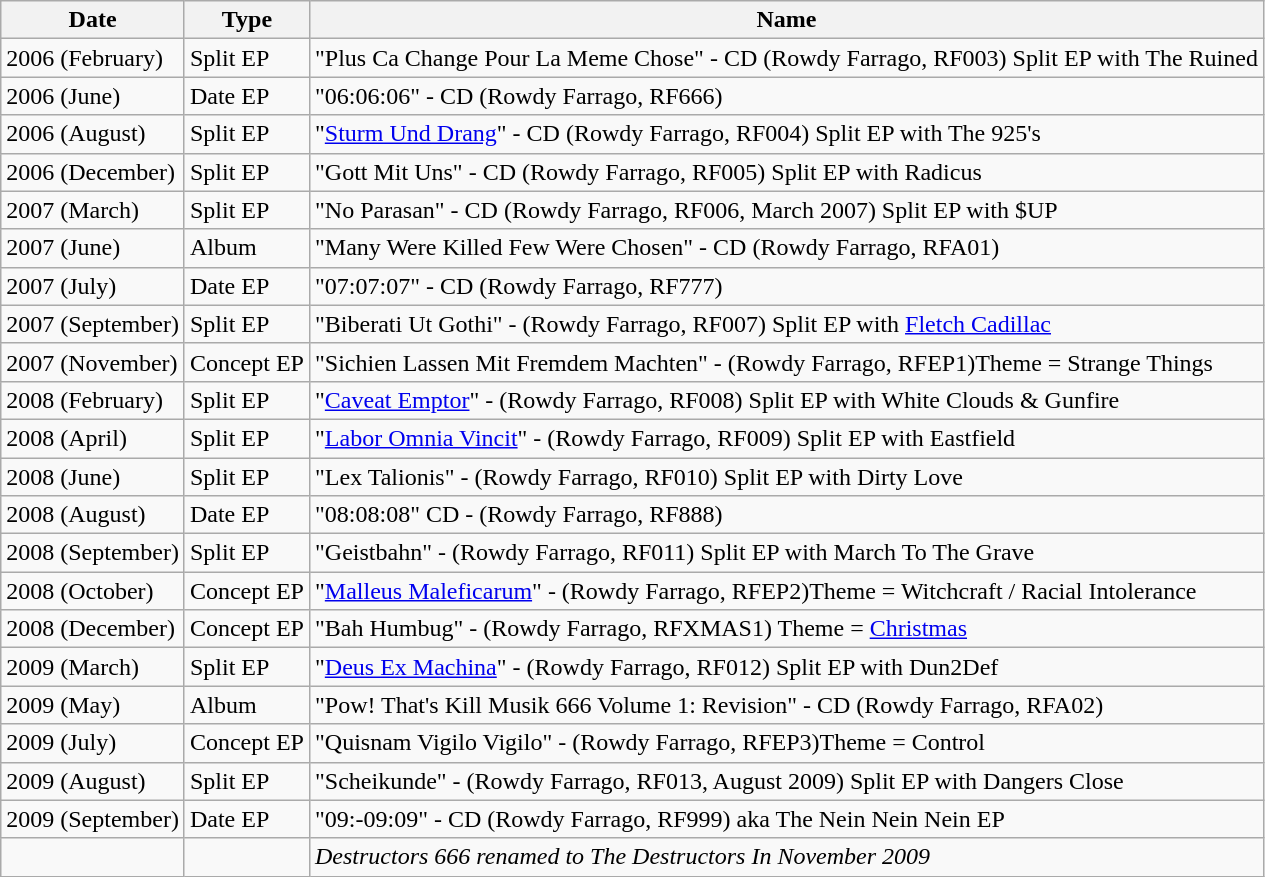<table class="wikitable">
<tr>
<th>Date</th>
<th>Type</th>
<th>Name</th>
</tr>
<tr>
<td>2006 (February)</td>
<td>Split EP</td>
<td>"Plus Ca Change Pour La Meme Chose" - CD (Rowdy Farrago, RF003) Split EP with The Ruined</td>
</tr>
<tr>
<td>2006 (June)</td>
<td>Date EP</td>
<td>"06:06:06" - CD (Rowdy Farrago, RF666)</td>
</tr>
<tr>
<td>2006 (August)</td>
<td>Split EP</td>
<td>"<a href='#'>Sturm Und Drang</a>" - CD (Rowdy Farrago, RF004) Split EP with The 925's</td>
</tr>
<tr>
<td>2006 (December)</td>
<td>Split EP</td>
<td>"Gott Mit Uns" - CD (Rowdy Farrago, RF005) Split EP with Radicus</td>
</tr>
<tr>
<td>2007 (March)</td>
<td>Split EP</td>
<td>"No Parasan" - CD (Rowdy Farrago, RF006, March 2007) Split EP with $UP</td>
</tr>
<tr>
<td>2007 (June)</td>
<td>Album</td>
<td>"Many Were Killed Few Were Chosen" - CD (Rowdy Farrago, RFA01)</td>
</tr>
<tr>
<td>2007 (July)</td>
<td>Date EP</td>
<td>"07:07:07" - CD (Rowdy Farrago, RF777)</td>
</tr>
<tr>
<td>2007 (September)</td>
<td>Split EP</td>
<td>"Biberati Ut Gothi" - (Rowdy Farrago, RF007) Split EP with <a href='#'>Fletch Cadillac</a></td>
</tr>
<tr>
<td>2007 (November)</td>
<td>Concept EP</td>
<td>"Sichien Lassen Mit Fremdem Machten" - (Rowdy Farrago, RFEP1)Theme = Strange Things</td>
</tr>
<tr>
<td>2008 (February)</td>
<td>Split EP</td>
<td>"<a href='#'>Caveat Emptor</a>" - (Rowdy Farrago, RF008) Split EP with White Clouds & Gunfire</td>
</tr>
<tr>
<td>2008 (April)</td>
<td>Split EP</td>
<td>"<a href='#'>Labor Omnia Vincit</a>" - (Rowdy Farrago, RF009) Split EP with Eastfield</td>
</tr>
<tr>
<td>2008 (June)</td>
<td>Split EP</td>
<td>"Lex Talionis" - (Rowdy Farrago, RF010) Split EP with Dirty Love</td>
</tr>
<tr>
<td>2008 (August)</td>
<td>Date EP</td>
<td>"08:08:08" CD - (Rowdy Farrago, RF888)</td>
</tr>
<tr>
<td>2008 (September)</td>
<td>Split EP</td>
<td>"Geistbahn" - (Rowdy Farrago, RF011) Split EP with March To The Grave</td>
</tr>
<tr>
<td>2008 (October)</td>
<td>Concept EP</td>
<td>"<a href='#'>Malleus Maleficarum</a>" - (Rowdy Farrago, RFEP2)Theme = Witchcraft / Racial Intolerance</td>
</tr>
<tr>
<td>2008 (December)</td>
<td>Concept EP</td>
<td>"Bah Humbug" - (Rowdy Farrago, RFXMAS1) Theme = <a href='#'>Christmas</a></td>
</tr>
<tr>
<td>2009 (March)</td>
<td>Split EP</td>
<td>"<a href='#'>Deus Ex Machina</a>" - (Rowdy Farrago, RF012) Split EP with Dun2Def</td>
</tr>
<tr>
<td>2009 (May)</td>
<td>Album</td>
<td>"Pow! That's Kill Musik 666 Volume 1: Revision" - CD (Rowdy Farrago, RFA02)</td>
</tr>
<tr>
<td>2009 (July)</td>
<td>Concept EP</td>
<td>"Quisnam Vigilo Vigilo" - (Rowdy Farrago, RFEP3)Theme = Control</td>
</tr>
<tr>
<td>2009 (August)</td>
<td>Split EP</td>
<td>"Scheikunde" - (Rowdy Farrago, RF013, August 2009) Split EP with Dangers Close</td>
</tr>
<tr>
<td>2009 (September)</td>
<td>Date EP</td>
<td>"09:-09:09" - CD (Rowdy Farrago, RF999) aka The Nein Nein Nein EP</td>
</tr>
<tr>
<td></td>
<td></td>
<td><em>Destructors 666 renamed to The Destructors In November 2009</em></td>
</tr>
</table>
